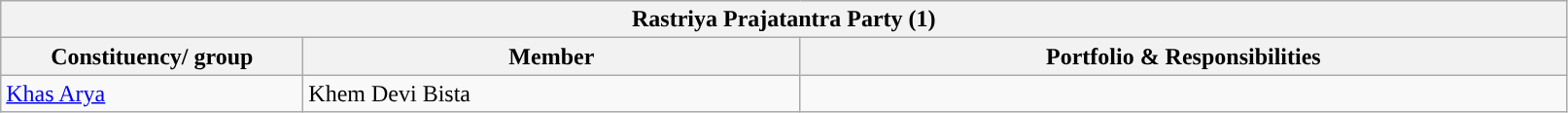<table class="wikitable">
<tr>
<th colspan="3" style="width: 800pt; background:">Rastriya Prajatantra Party (1)</th>
</tr>
<tr>
<th style="width:150pt;">Constituency/ group</th>
<th style="width:250pt;">Member</th>
<th>Portfolio & Responsibilities</th>
</tr>
<tr>
<td><a href='#'>Khas Arya</a></td>
<td>Khem Devi Bista</td>
<td></td>
</tr>
</table>
